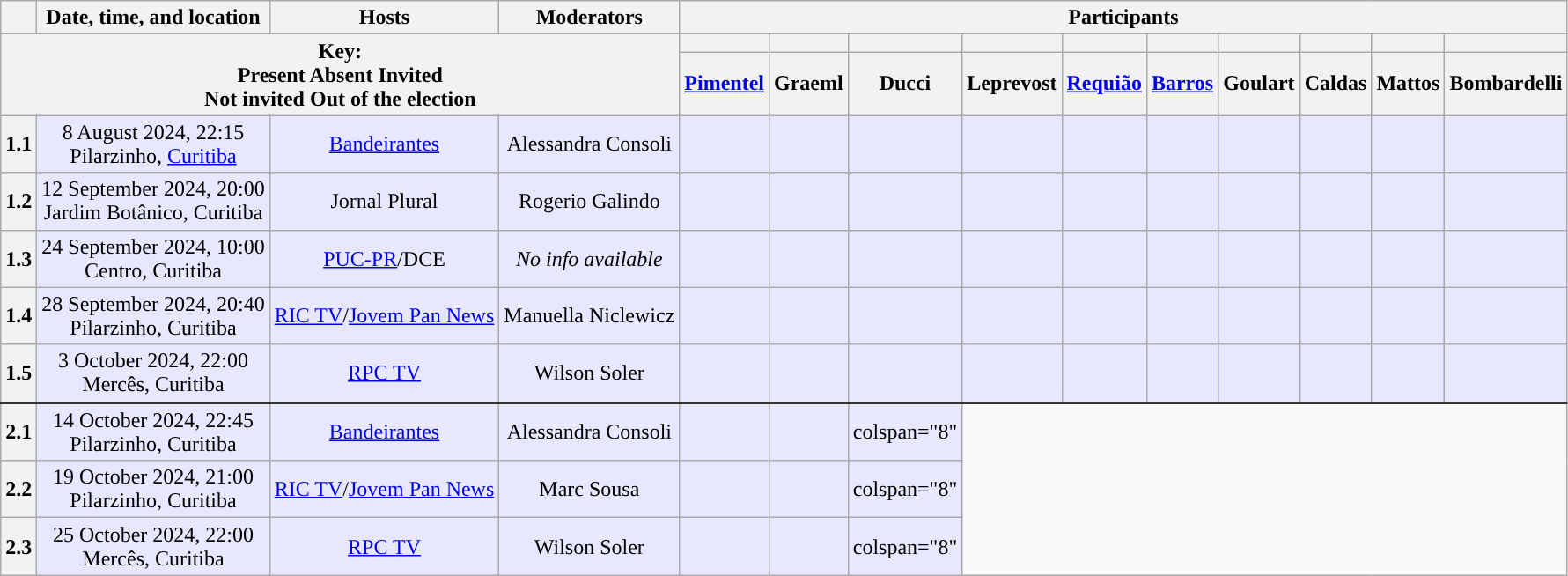<table class=wikitable style=text-align:center>
<tr>
<th></th>
<th>Date, time, and location</th>
<th>Hosts</th>
<th>Moderators</th>
<th colspan="10" scope="col">Participants</th>
</tr>
<tr>
<th colspan=4 rowspan=2>Key:<br> Present  Absent  Invited<br> Not invited  Out of the election</th>
<th scope=col style=background:><a href='#'></a></th>
<th scope=col style=background:><a href='#'></a></th>
<th scope="col" style="background:"><a href='#'></a></th>
<th scope=col style=background:><a href='#'></a></th>
<th scope=col style=background:><a href='#'></a></th>
<th scope=col style=background:><a href='#'></a></th>
<th scope=col style=background:><a href='#'></a></th>
<th scope=col style=background:><a href='#'></a></th>
<th scope=col style=background:><a href='#'></a></th>
<th scope=col style=background:><a href='#'></a></th>
</tr>
<tr>
<th><a href='#'>Pimentel</a></th>
<th>Graeml</th>
<th>Ducci</th>
<th>Leprevost</th>
<th><a href='#'>Requião</a></th>
<th><a href='#'>Barros</a></th>
<th>Goulart</th>
<th>Caldas</th>
<th>Mattos</th>
<th>Bombardelli</th>
</tr>
<tr style=background:#e7e7ff>
<th scope=row style=text-align:center>1.1</th>
<td style=max-width:12em>8 August 2024, 22:15<br>Pilarzinho, <a href='#'>Curitiba</a></td>
<td style=max-width:12em><a href='#'>Bandeirantes</a></td>
<td style=max-width:16em>Alessandra Consoli</td>
<td></td>
<td></td>
<td></td>
<td></td>
<td></td>
<td></td>
<td></td>
<td></td>
<td></td>
<td></td>
</tr>
<tr style=background:#e7e7ff>
<th scope=row style=text-align:center>1.2</th>
<td style=max-width:12em>12 September 2024, 20:00<br>Jardim Botânico, Curitiba</td>
<td style=max-width:12em>Jornal Plural</td>
<td style=max-width:16em>Rogerio Galindo</td>
<td></td>
<td></td>
<td></td>
<td></td>
<td></td>
<td></td>
<td></td>
<td></td>
<td></td>
<td></td>
</tr>
<tr style=background:#e7e7ff>
<th scope=row style=text-align:center>1.3</th>
<td style=max-width:12em>24 September 2024, 10:00<br>Centro, Curitiba</td>
<td style=max-width:12em><a href='#'>PUC-PR</a>/DCE</td>
<td style=max-width:16em><em>No info available</em></td>
<td></td>
<td></td>
<td></td>
<td></td>
<td></td>
<td></td>
<td></td>
<td></td>
<td></td>
<td></td>
</tr>
<tr style=background:#e7e7ff>
<th scope=row style=text-align:center>1.4</th>
<td style=max-width:12em>28 September 2024, 20:40<br>Pilarzinho, Curitiba</td>
<td style=max-width:12em><a href='#'>RIC TV</a>/<a href='#'>Jovem Pan News</a></td>
<td style=max-width:16em>Manuella Niclewicz</td>
<td></td>
<td></td>
<td></td>
<td></td>
<td></td>
<td></td>
<td></td>
<td></td>
<td></td>
<td></td>
</tr>
<tr style=background:#e7e7ff>
<th scope=row style=text-align:center>1.5</th>
<td style=max-width:12em>3 October 2024, 22:00<br>Mercês, Curitiba</td>
<td style=max-width:12em><a href='#'>RPC TV</a></td>
<td style=max-width:16em>Wilson Soler</td>
<td></td>
<td></td>
<td></td>
<td></td>
<td></td>
<td></td>
<td></td>
<td></td>
<td></td>
<td></td>
</tr>
<tr style="background:#e7e7ff; border-top: 2px solid #333333">
<th scope=row style=text-align:center>2.1</th>
<td style=max-width:12em>14 October 2024, 22:45<br>Pilarzinho, Curitiba</td>
<td style=max-width:12em><a href='#'>Bandeirantes</a></td>
<td style=max-width:16em>Alessandra Consoli</td>
<td></td>
<td></td>
<td>colspan="8" </td>
</tr>
<tr style=background:#e7e7ff>
<th scope=row style=text-align:center>2.2</th>
<td style=max-width:12em>19 October 2024, 21:00<br>Pilarzinho, Curitiba</td>
<td style=max-width:12em><a href='#'>RIC TV</a>/<a href='#'>Jovem Pan News</a></td>
<td style=max-width:16em>Marc Sousa</td>
<td></td>
<td></td>
<td>colspan="8" </td>
</tr>
<tr style=background:#e7e7ff>
<th scope=row style=text-align:center>2.3</th>
<td style=max-width:12em>25 October 2024, 22:00<br>Mercês, Curitiba</td>
<td style=max-width:12em><a href='#'>RPC TV</a></td>
<td style=max-width:16em>Wilson Soler</td>
<td></td>
<td></td>
<td>colspan="8" </td>
</tr>
</table>
